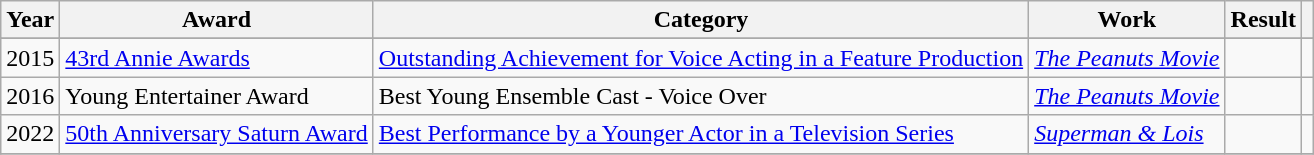<table class="wikitable sortable">
<tr>
<th>Year</th>
<th>Award</th>
<th>Category</th>
<th>Work</th>
<th>Result</th>
<th class="unsortable"></th>
</tr>
<tr>
</tr>
<tr>
<td>2015</td>
<td><a href='#'>43rd Annie Awards</a></td>
<td><a href='#'>Outstanding Achievement for Voice Acting in a Feature Production</a></td>
<td><em><a href='#'>The Peanuts Movie</a></em></td>
<td></td>
<td></td>
</tr>
<tr>
<td>2016</td>
<td>Young Entertainer Award</td>
<td>Best Young Ensemble Cast - Voice Over</td>
<td><em><a href='#'>The Peanuts Movie</a></em></td>
<td></td>
<td></td>
</tr>
<tr>
<td>2022</td>
<td><a href='#'>50th Anniversary Saturn Award</a></td>
<td><a href='#'>Best Performance by a Younger Actor in a Television Series</a></td>
<td><em><a href='#'>Superman & Lois</a></em></td>
<td></td>
<td></td>
</tr>
<tr>
</tr>
</table>
